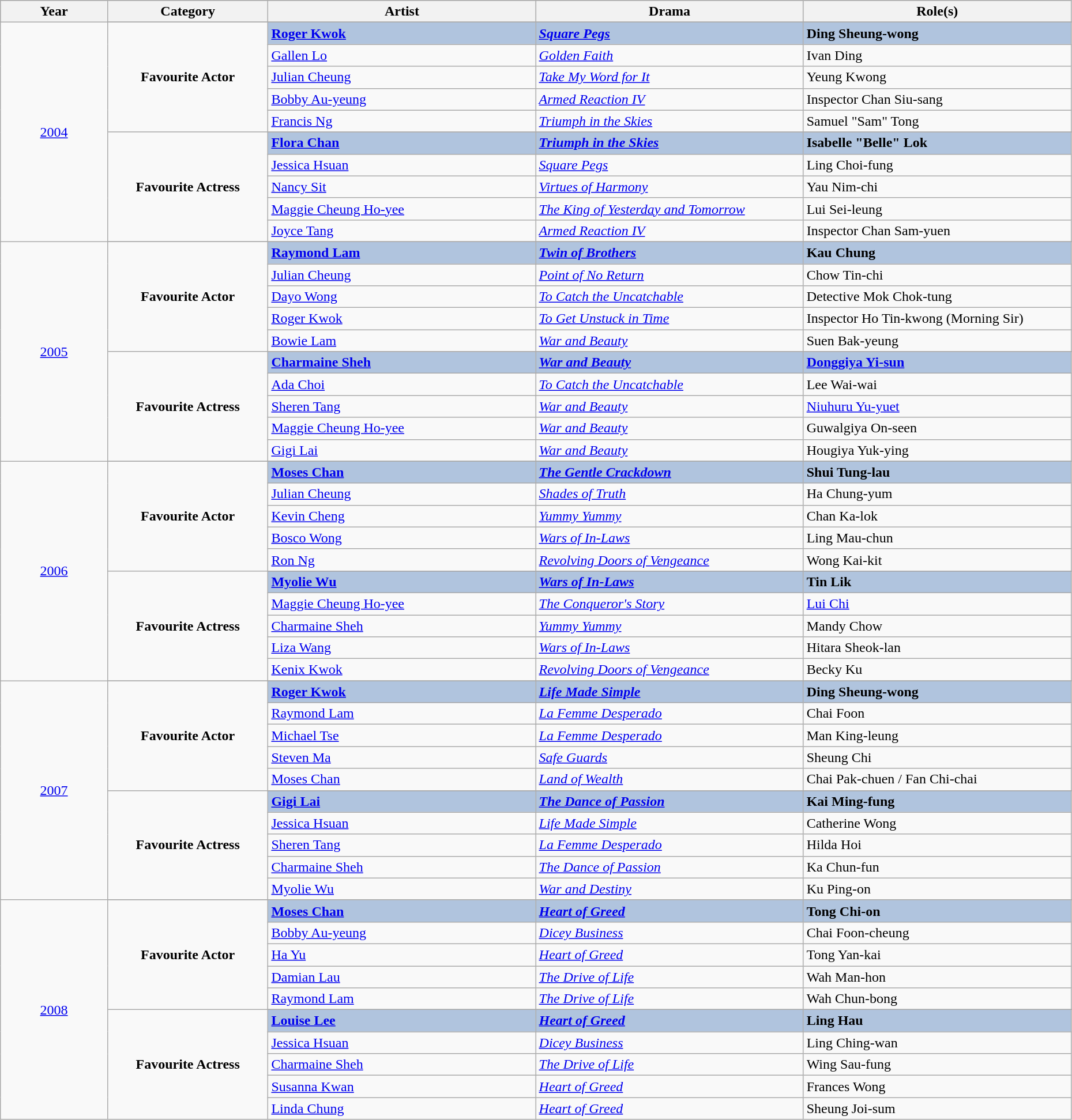<table class="wikitable" style="width:98%;">
<tr style="background:#bebebe;">
<th style="width:10%;">Year</th>
<th style="width:15%;">Category</th>
<th style="width:25%;">Artist</th>
<th style="width:25%;">Drama</th>
<th style="width:25%;">Role(s)</th>
</tr>
<tr>
<td rowspan=13 style="text-align:center"><a href='#'>2004</a></td>
</tr>
<tr>
<td rowspan=6 style="text-align:center"><strong>Favourite Actor</strong></td>
</tr>
<tr style="background:#B0C4DE;">
<td><strong><a href='#'>Roger Kwok</a></strong> </td>
<td><strong><em><a href='#'>Square Pegs</a></em></strong></td>
<td><strong>Ding Sheung-wong</strong></td>
</tr>
<tr>
<td><a href='#'>Gallen Lo</a></td>
<td><em><a href='#'>Golden Faith</a></em></td>
<td>Ivan Ding</td>
</tr>
<tr>
<td><a href='#'>Julian Cheung</a></td>
<td><em><a href='#'>Take My Word for It</a></em></td>
<td>Yeung Kwong</td>
</tr>
<tr>
<td><a href='#'>Bobby Au-yeung</a></td>
<td><em><a href='#'>Armed Reaction IV</a></em></td>
<td>Inspector Chan Siu-sang</td>
</tr>
<tr>
<td><a href='#'>Francis Ng</a></td>
<td><em><a href='#'>Triumph in the Skies</a></em></td>
<td>Samuel "Sam" Tong</td>
</tr>
<tr>
<td rowspan=6 style="text-align:center"><strong>Favourite Actress</strong></td>
</tr>
<tr style="background:#B0C4DE;">
<td><strong><a href='#'>Flora Chan</a></strong></td>
<td><strong><em><a href='#'>Triumph in the Skies</a></em></strong></td>
<td><strong>Isabelle "Belle" Lok</strong></td>
</tr>
<tr>
<td><a href='#'>Jessica Hsuan</a></td>
<td><em><a href='#'>Square Pegs</a></em></td>
<td>Ling Choi-fung</td>
</tr>
<tr>
<td><a href='#'>Nancy Sit</a></td>
<td><em><a href='#'>Virtues of Harmony</a></em></td>
<td>Yau Nim-chi</td>
</tr>
<tr>
<td><a href='#'>Maggie Cheung Ho-yee</a> </td>
<td><em><a href='#'>The King of Yesterday and Tomorrow</a></em></td>
<td>Lui Sei-leung</td>
</tr>
<tr>
<td><a href='#'>Joyce Tang</a></td>
<td><em><a href='#'>Armed Reaction IV</a></em></td>
<td>Inspector Chan Sam-yuen</td>
</tr>
<tr>
<td rowspan=13 style="text-align:center"><a href='#'>2005</a></td>
</tr>
<tr>
<td rowspan=6 style="text-align:center"><strong>Favourite Actor</strong></td>
</tr>
<tr style="background:#B0C4DE;">
<td><strong><a href='#'>Raymond Lam</a></strong></td>
<td><strong><em><a href='#'>Twin of Brothers</a></em></strong></td>
<td><strong>Kau Chung</strong></td>
</tr>
<tr>
<td><a href='#'>Julian Cheung</a></td>
<td><em><a href='#'>Point of No Return</a></em></td>
<td>Chow Tin-chi</td>
</tr>
<tr>
<td><a href='#'>Dayo Wong</a></td>
<td><em><a href='#'>To Catch the Uncatchable</a></em></td>
<td>Detective Mok Chok-tung</td>
</tr>
<tr>
<td><a href='#'>Roger Kwok</a></td>
<td><em><a href='#'>To Get Unstuck in Time</a></em></td>
<td>Inspector Ho Tin-kwong (Morning Sir)</td>
</tr>
<tr>
<td><a href='#'>Bowie Lam</a> </td>
<td><em><a href='#'>War and Beauty</a></em></td>
<td>Suen Bak-yeung</td>
</tr>
<tr>
<td rowspan=6 style="text-align:center"><strong>Favourite Actress</strong></td>
</tr>
<tr style="background:#B0C4DE;">
<td><strong><a href='#'>Charmaine Sheh</a></strong></td>
<td><strong><em><a href='#'>War and Beauty</a></em></strong></td>
<td><strong><a href='#'>Donggiya Yi-sun</a></strong></td>
</tr>
<tr>
<td><a href='#'>Ada Choi</a></td>
<td><em><a href='#'>To Catch the Uncatchable</a></em></td>
<td>Lee Wai-wai</td>
</tr>
<tr>
<td><a href='#'>Sheren Tang</a> </td>
<td><em><a href='#'>War and Beauty</a></em></td>
<td><a href='#'>Niuhuru Yu-yuet</a></td>
</tr>
<tr>
<td><a href='#'>Maggie Cheung Ho-yee</a></td>
<td><em><a href='#'>War and Beauty</a></em></td>
<td>Guwalgiya On-seen</td>
</tr>
<tr>
<td><a href='#'>Gigi Lai</a> </td>
<td><em><a href='#'>War and Beauty</a></em></td>
<td>Hougiya Yuk-ying</td>
</tr>
<tr>
<td rowspan=13 style="text-align:center"><a href='#'>2006</a></td>
</tr>
<tr>
<td rowspan=6 style="text-align:center"><strong>Favourite Actor</strong></td>
</tr>
<tr style="background:#B0C4DE;">
<td><strong><a href='#'>Moses Chan</a></strong></td>
<td><strong><em><a href='#'>The Gentle Crackdown</a></em></strong></td>
<td><strong>Shui Tung-lau</strong></td>
</tr>
<tr>
<td><a href='#'>Julian Cheung</a></td>
<td><em><a href='#'>Shades of Truth</a></em></td>
<td>Ha Chung-yum</td>
</tr>
<tr>
<td><a href='#'>Kevin Cheng</a></td>
<td><em><a href='#'>Yummy Yummy</a></em></td>
<td>Chan Ka-lok</td>
</tr>
<tr>
<td><a href='#'>Bosco Wong</a></td>
<td><em><a href='#'>Wars of In-Laws</a></em></td>
<td>Ling Mau-chun</td>
</tr>
<tr>
<td><a href='#'>Ron Ng</a></td>
<td><em><a href='#'>Revolving Doors of Vengeance</a></em></td>
<td>Wong Kai-kit</td>
</tr>
<tr>
<td rowspan=6 style="text-align:center"><strong>Favourite Actress</strong></td>
</tr>
<tr style="background:#B0C4DE;">
<td><strong><a href='#'>Myolie Wu</a></strong></td>
<td><strong><em><a href='#'>Wars of In-Laws</a></em></strong></td>
<td><strong>Tin Lik</strong></td>
</tr>
<tr>
<td><a href='#'>Maggie Cheung Ho-yee</a></td>
<td><em><a href='#'>The Conqueror's Story</a></em></td>
<td><a href='#'>Lui Chi</a></td>
</tr>
<tr>
<td><a href='#'>Charmaine Sheh</a></td>
<td><em><a href='#'>Yummy Yummy</a></em></td>
<td>Mandy Chow</td>
</tr>
<tr>
<td><a href='#'>Liza Wang</a> </td>
<td><em><a href='#'>Wars of In-Laws</a></em></td>
<td>Hitara Sheok-lan</td>
</tr>
<tr>
<td><a href='#'>Kenix Kwok</a></td>
<td><em><a href='#'>Revolving Doors of Vengeance</a></em></td>
<td>Becky Ku</td>
</tr>
<tr>
<td rowspan=13 style="text-align:center"><a href='#'>2007</a></td>
</tr>
<tr>
<td rowspan=6 style="text-align:center"><strong>Favourite Actor</strong></td>
</tr>
<tr style="background:#B0C4DE;">
<td><strong><a href='#'>Roger Kwok</a></strong> </td>
<td><strong><em><a href='#'>Life Made Simple</a></em></strong></td>
<td><strong>Ding Sheung-wong</strong></td>
</tr>
<tr>
<td><a href='#'>Raymond Lam</a></td>
<td><em><a href='#'>La Femme Desperado</a></em></td>
<td>Chai Foon</td>
</tr>
<tr>
<td><a href='#'>Michael Tse</a></td>
<td><em><a href='#'>La Femme Desperado</a></em></td>
<td>Man King-leung</td>
</tr>
<tr>
<td><a href='#'>Steven Ma</a></td>
<td><em><a href='#'>Safe Guards</a></em></td>
<td>Sheung Chi</td>
</tr>
<tr>
<td><a href='#'>Moses Chan</a></td>
<td><em><a href='#'>Land of Wealth</a></em></td>
<td>Chai Pak-chuen / Fan Chi-chai</td>
</tr>
<tr>
<td rowspan=6 style="text-align:center"><strong>Favourite Actress</strong></td>
</tr>
<tr style="background:#B0C4DE;">
<td><strong><a href='#'>Gigi Lai</a></strong></td>
<td><strong><em><a href='#'>The Dance of Passion</a></em></strong></td>
<td><strong>Kai Ming-fung</strong></td>
</tr>
<tr>
<td><a href='#'>Jessica Hsuan</a></td>
<td><em><a href='#'>Life Made Simple</a></em></td>
<td>Catherine Wong</td>
</tr>
<tr>
<td><a href='#'>Sheren Tang</a></td>
<td><em><a href='#'>La Femme Desperado</a></em></td>
<td>Hilda Hoi</td>
</tr>
<tr>
<td><a href='#'>Charmaine Sheh</a></td>
<td><em><a href='#'>The Dance of Passion</a></em></td>
<td>Ka Chun-fun</td>
</tr>
<tr>
<td><a href='#'>Myolie Wu</a></td>
<td><em><a href='#'>War and Destiny</a></em></td>
<td>Ku Ping-on</td>
</tr>
<tr>
<td rowspan=13 style="text-align:center"><a href='#'>2008</a></td>
</tr>
<tr>
<td rowspan=6 style="text-align:center"><strong>Favourite Actor</strong></td>
</tr>
<tr style="background:#B0C4DE;">
<td><strong><a href='#'>Moses Chan</a></strong> </td>
<td><strong><em><a href='#'>Heart of Greed</a></em></strong></td>
<td><strong>Tong Chi-on</strong></td>
</tr>
<tr>
<td><a href='#'>Bobby Au-yeung</a></td>
<td><em><a href='#'>Dicey Business</a></em></td>
<td>Chai Foon-cheung</td>
</tr>
<tr>
<td><a href='#'>Ha Yu</a></td>
<td><em><a href='#'>Heart of Greed</a></em></td>
<td>Tong Yan-kai</td>
</tr>
<tr>
<td><a href='#'>Damian Lau</a></td>
<td><em><a href='#'>The Drive of Life</a></em></td>
<td>Wah Man-hon</td>
</tr>
<tr>
<td><a href='#'>Raymond Lam</a></td>
<td><em><a href='#'>The Drive of Life</a></em></td>
<td>Wah Chun-bong</td>
</tr>
<tr>
<td rowspan=6 style="text-align:center"><strong>Favourite Actress</strong></td>
</tr>
<tr style="background:#B0C4DE;">
<td><strong><a href='#'>Louise Lee</a></strong> </td>
<td><strong><em><a href='#'>Heart of Greed</a></em></strong></td>
<td><strong>Ling Hau</strong></td>
</tr>
<tr>
<td><a href='#'>Jessica Hsuan</a></td>
<td><em><a href='#'>Dicey Business</a></em></td>
<td>Ling Ching-wan</td>
</tr>
<tr>
<td><a href='#'>Charmaine Sheh</a></td>
<td><em><a href='#'>The Drive of Life</a></em></td>
<td>Wing Sau-fung</td>
</tr>
<tr>
<td><a href='#'>Susanna Kwan</a></td>
<td><em><a href='#'>Heart of Greed</a></em></td>
<td>Frances Wong</td>
</tr>
<tr>
<td><a href='#'>Linda Chung</a></td>
<td><em><a href='#'>Heart of Greed</a></em></td>
<td>Sheung Joi-sum</td>
</tr>
</table>
